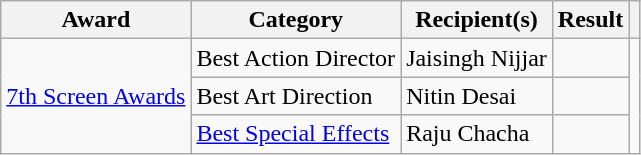<table class="wikitable sortable">
<tr>
<th>Award</th>
<th>Category</th>
<th>Recipient(s)</th>
<th>Result</th>
<th class="unsortable"></th>
</tr>
<tr>
<td rowspan="3"><a href='#'>7th Screen Awards</a></td>
<td>Best Action Director</td>
<td>Jaisingh Nijjar</td>
<td></td>
<td rowspan="3"></td>
</tr>
<tr>
<td>Best Art Direction</td>
<td>Nitin Desai</td>
<td></td>
</tr>
<tr>
<td><a href='#'>Best Special Effects</a></td>
<td>Raju Chacha</td>
<td></td>
</tr>
</table>
